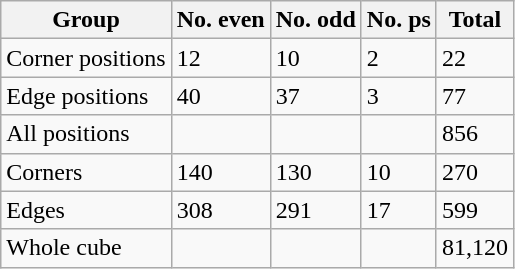<table class="wikitable">
<tr>
<th>Group</th>
<th>No. even</th>
<th>No. odd</th>
<th>No. ps</th>
<th>Total</th>
</tr>
<tr>
<td>Corner positions</td>
<td>12</td>
<td>10</td>
<td>2</td>
<td>22</td>
</tr>
<tr>
<td>Edge positions</td>
<td>40</td>
<td>37</td>
<td>3</td>
<td>77</td>
</tr>
<tr>
<td>All positions</td>
<td></td>
<td></td>
<td></td>
<td>856</td>
</tr>
<tr>
<td>Corners</td>
<td>140</td>
<td>130</td>
<td>10</td>
<td>270</td>
</tr>
<tr>
<td>Edges</td>
<td>308</td>
<td>291</td>
<td>17</td>
<td>599</td>
</tr>
<tr>
<td>Whole cube</td>
<td></td>
<td></td>
<td></td>
<td>81,120</td>
</tr>
</table>
